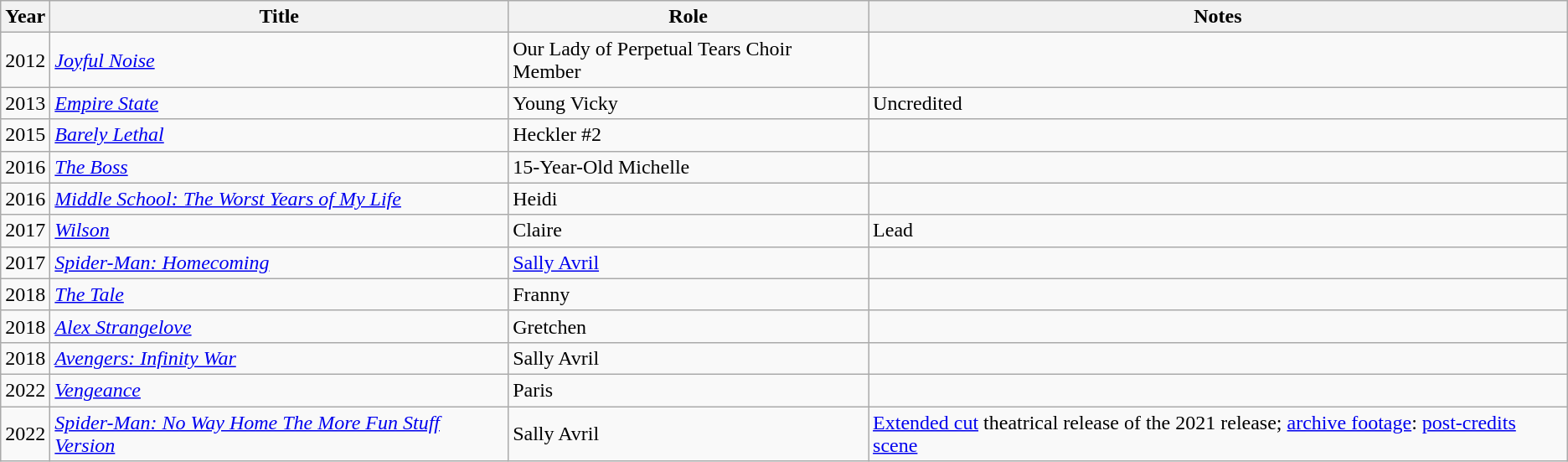<table class="wikitable sortable">
<tr>
<th>Year</th>
<th>Title</th>
<th>Role</th>
<th>Notes</th>
</tr>
<tr>
<td>2012</td>
<td><a href='#'><em>Joyful Noise</em></a></td>
<td>Our Lady of Perpetual Tears Choir Member</td>
<td></td>
</tr>
<tr>
<td>2013</td>
<td><a href='#'><em>Empire State</em></a></td>
<td>Young Vicky</td>
<td>Uncredited</td>
</tr>
<tr>
<td>2015</td>
<td><em><a href='#'>Barely Lethal</a></em></td>
<td>Heckler #2</td>
<td></td>
</tr>
<tr>
<td>2016</td>
<td><a href='#'><em>The Boss</em></a></td>
<td>15-Year-Old Michelle</td>
<td></td>
</tr>
<tr>
<td>2016</td>
<td><a href='#'><em>Middle School: The Worst Years of My Life</em></a></td>
<td>Heidi</td>
<td></td>
</tr>
<tr>
<td>2017</td>
<td><a href='#'><em>Wilson</em></a></td>
<td>Claire</td>
<td>Lead</td>
</tr>
<tr>
<td>2017</td>
<td><em><a href='#'>Spider-Man: Homecoming</a></em></td>
<td><a href='#'>Sally Avril</a></td>
<td></td>
</tr>
<tr>
<td>2018</td>
<td><em><a href='#'>The Tale</a></em></td>
<td>Franny</td>
<td></td>
</tr>
<tr>
<td>2018</td>
<td><em><a href='#'>Alex Strangelove</a></em></td>
<td>Gretchen</td>
<td></td>
</tr>
<tr>
<td>2018</td>
<td><em><a href='#'>Avengers: Infinity War</a></em></td>
<td>Sally Avril</td>
<td></td>
</tr>
<tr>
<td>2022</td>
<td><em><a href='#'>Vengeance</a></em></td>
<td>Paris</td>
<td></td>
</tr>
<tr>
<td>2022</td>
<td><em><a href='#'>Spider-Man: No Way Home  The More Fun Stuff Version</a></em></td>
<td>Sally Avril</td>
<td><a href='#'>Extended cut</a> theatrical release of the 2021 release; <a href='#'>archive footage</a>: <a href='#'>post-credits scene</a></td>
</tr>
</table>
